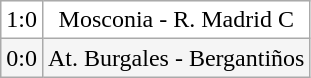<table class="wikitable">
<tr align=center bgcolor=white>
<td>1:0</td>
<td>Mosconia - R. Madrid C</td>
</tr>
<tr align=center bgcolor=#F5F5F5>
<td>0:0</td>
<td>At. Burgales - Bergantiños</td>
</tr>
</table>
